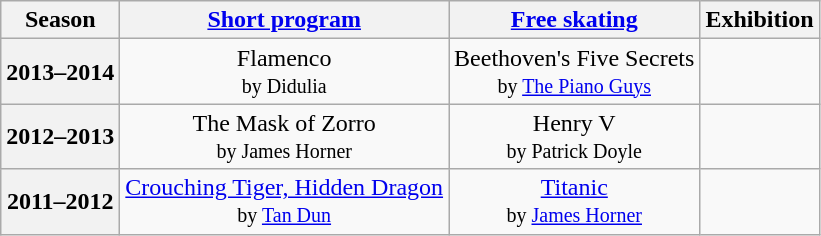<table class="wikitable" style="text-align:center">
<tr>
<th>Season</th>
<th><a href='#'>Short program</a></th>
<th><a href='#'>Free skating</a></th>
<th>Exhibition</th>
</tr>
<tr>
<th>2013–2014 <br> </th>
<td>Flamenco <br><small> by Didulia </small></td>
<td>Beethoven's Five Secrets <br><small> by <a href='#'>The Piano Guys</a> </small></td>
<td></td>
</tr>
<tr>
<th>2012–2013 <br> </th>
<td>The Mask of Zorro <br><small> by James Horner </small></td>
<td>Henry V <br><small> by Patrick Doyle </small></td>
<td></td>
</tr>
<tr>
<th>2011–2012 <br> </th>
<td><a href='#'>Crouching Tiger, Hidden Dragon</a> <br><small> by <a href='#'>Tan Dun</a> </small></td>
<td><a href='#'>Titanic</a> <br><small> by <a href='#'>James Horner</a> </small></td>
<td></td>
</tr>
</table>
